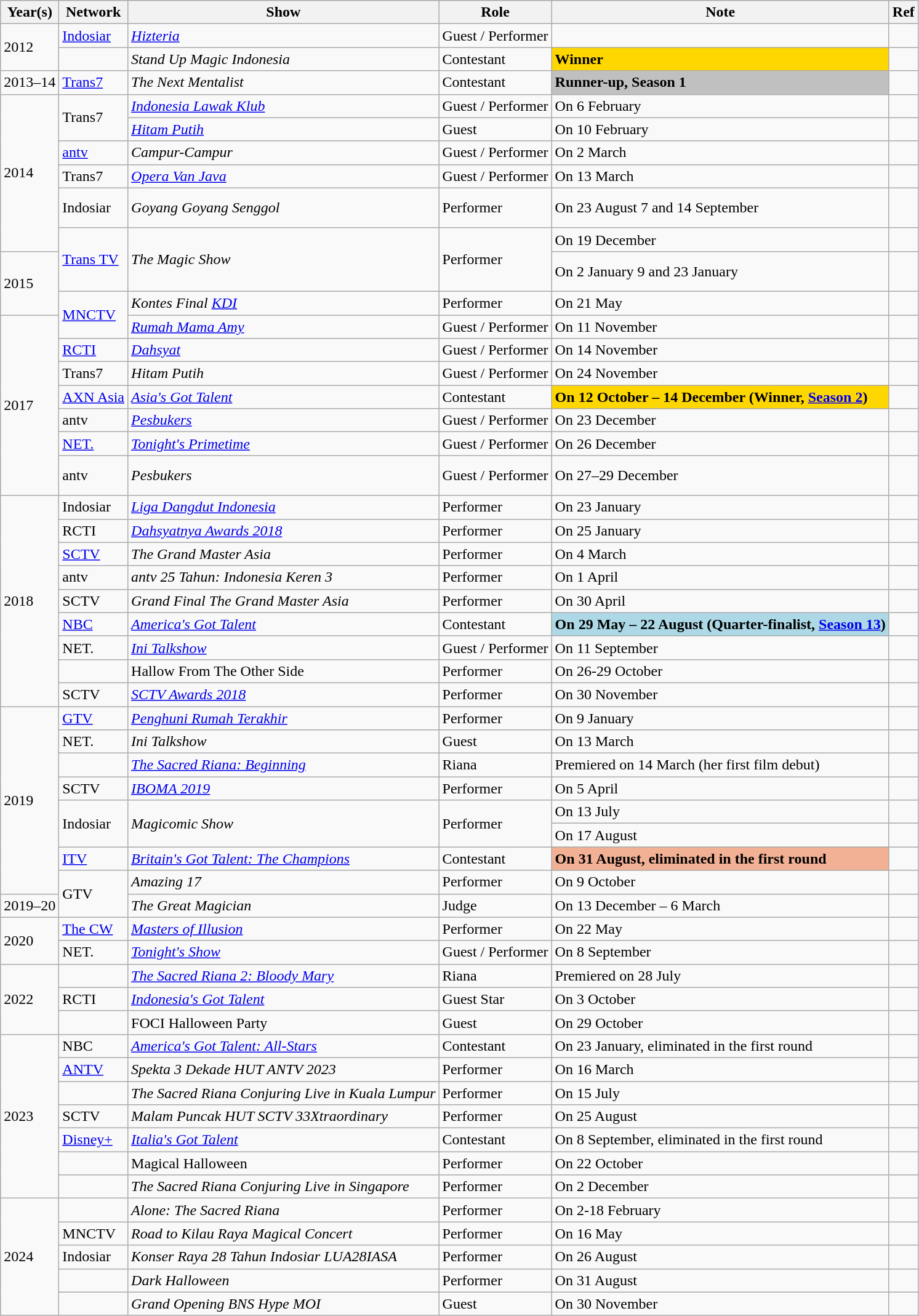<table class="wikitable">
<tr>
<th>Year(s)</th>
<th>Network</th>
<th>Show</th>
<th>Role</th>
<th>Note</th>
<th>Ref</th>
</tr>
<tr>
<td rowspan="2">2012</td>
<td><a href='#'>Indosiar</a></td>
<td><em><a href='#'>Hizteria</a></em></td>
<td>Guest / Performer</td>
<td></td>
<td align="center"></td>
</tr>
<tr>
<td></td>
<td><em>Stand Up Magic Indonesia</em></td>
<td>Contestant</td>
<td bgcolor=Gold><strong>Winner</strong></td>
<td align="center"></td>
</tr>
<tr>
<td>2013–14</td>
<td><a href='#'>Trans7</a></td>
<td><em>The Next Mentalist</em></td>
<td>Contestant</td>
<td bgcolor=Silver><strong>Runner-up, Season 1</strong></td>
<td align="center"></td>
</tr>
<tr>
<td rowspan="6">2014</td>
<td rowspan="2">Trans7</td>
<td><em><a href='#'>Indonesia Lawak Klub</a></em></td>
<td>Guest / Performer</td>
<td>On 6 February</td>
<td align="center"></td>
</tr>
<tr>
<td><em><a href='#'>Hitam Putih</a></em></td>
<td>Guest</td>
<td>On 10 February</td>
<td align="center"></td>
</tr>
<tr>
<td><a href='#'>antv</a></td>
<td><em>Campur-Campur</em></td>
<td>Guest / Performer</td>
<td>On 2 March</td>
<td align="center"></td>
</tr>
<tr>
<td>Trans7</td>
<td><em><a href='#'>Opera Van Java</a></em></td>
<td>Guest / Performer</td>
<td>On 13 March</td>
<td align="center"></td>
</tr>
<tr>
<td>Indosiar</td>
<td><em>Goyang Goyang Senggol</em></td>
<td>Performer</td>
<td>On 23 August 7 and 14 September</td>
<td align="center"><br><br></td>
</tr>
<tr>
<td rowspan="2"><a href='#'>Trans TV</a></td>
<td rowspan="2"><em>The Magic Show</em></td>
<td rowspan="2">Performer</td>
<td>On 19 December</td>
<td align="center"></td>
</tr>
<tr>
<td rowspan=2>2015</td>
<td>On 2 January 9 and 23 January</td>
<td align="center"><br><br></td>
</tr>
<tr>
<td rowspan=2><a href='#'>MNCTV</a></td>
<td><em>Kontes Final <a href='#'>KDI</a></em></td>
<td>Performer</td>
<td>On 21 May</td>
<td align="center"></td>
</tr>
<tr>
<td rowspan="7">2017</td>
<td><em><a href='#'>Rumah Mama Amy</a></em></td>
<td>Guest / Performer</td>
<td>On 11 November</td>
<td align="center"></td>
</tr>
<tr>
<td><a href='#'>RCTI</a></td>
<td><em><a href='#'>Dahsyat</a></em></td>
<td>Guest / Performer</td>
<td>On 14 November</td>
<td align="center"></td>
</tr>
<tr>
<td>Trans7</td>
<td><em>Hitam Putih</em></td>
<td>Guest / Performer</td>
<td>On 24 November</td>
<td align="center"></td>
</tr>
<tr>
<td><a href='#'>AXN Asia</a></td>
<td><em><a href='#'>Asia's Got Talent</a></em></td>
<td>Contestant</td>
<td bgcolor=Gold><strong>On 12 October – 14 December (Winner, <a href='#'>Season 2</a>)</strong></td>
<td align="center"></td>
</tr>
<tr>
<td>antv</td>
<td><em><a href='#'>Pesbukers</a></em></td>
<td>Guest / Performer</td>
<td>On 23 December</td>
<td align="center"></td>
</tr>
<tr>
<td><a href='#'>NET.</a></td>
<td><em><a href='#'>Tonight's Primetime</a></em></td>
<td>Guest / Performer</td>
<td>On 26 December</td>
<td align="center"></td>
</tr>
<tr>
<td>antv</td>
<td><em>Pesbukers</em></td>
<td>Guest / Performer</td>
<td>On 27–29 December</td>
<td align="center"><br><br></td>
</tr>
<tr>
<td rowspan="9">2018</td>
<td>Indosiar</td>
<td><em><a href='#'>Liga Dangdut Indonesia</a></em></td>
<td>Performer</td>
<td>On 23 January</td>
<td align="center"></td>
</tr>
<tr>
<td>RCTI</td>
<td><em><a href='#'>Dahsyatnya Awards 2018</a></em></td>
<td>Performer</td>
<td>On 25 January</td>
<td align="center"></td>
</tr>
<tr>
<td><a href='#'>SCTV</a></td>
<td><em>The Grand Master Asia</em></td>
<td>Performer</td>
<td>On 4 March</td>
<td align="center"></td>
</tr>
<tr>
<td>antv</td>
<td><em>antv 25 Tahun: Indonesia Keren 3</em></td>
<td>Performer</td>
<td>On 1 April</td>
<td align="center"></td>
</tr>
<tr>
<td>SCTV</td>
<td><em>Grand Final The Grand Master Asia</em></td>
<td>Performer</td>
<td>On 30 April</td>
<td align="center"></td>
</tr>
<tr>
<td><a href='#'>NBC</a></td>
<td><em><a href='#'>America's Got Talent</a></em></td>
<td>Contestant</td>
<td bgcolor=lightblue><strong>On 29 May – 22 August (Quarter-finalist, <a href='#'>Season 13</a>)</strong></td>
<td align="center"></td>
</tr>
<tr>
<td>NET.</td>
<td><em><a href='#'>Ini Talkshow</a></em></td>
<td>Guest / Performer</td>
<td>On 11 September</td>
<td align="center"></td>
</tr>
<tr>
<td></td>
<td>Hallow From The Other Side</td>
<td>Performer</td>
<td>On 26-29 October</td>
<td></td>
</tr>
<tr>
<td>SCTV</td>
<td><em><a href='#'>SCTV Awards 2018</a></em></td>
<td>Performer</td>
<td>On 30 November</td>
<td align="center"></td>
</tr>
<tr>
<td rowspan=9>2019</td>
<td><a href='#'>GTV</a></td>
<td><em><a href='#'>Penghuni Rumah Terakhir</a></em></td>
<td>Performer</td>
<td>On 9 January</td>
<td align="center"></td>
</tr>
<tr>
<td>NET.</td>
<td><em>Ini Talkshow</em></td>
<td>Guest</td>
<td>On 13 March</td>
<td align="center"></td>
</tr>
<tr>
<td></td>
<td><em><a href='#'>The Sacred Riana: Beginning</a></em></td>
<td>Riana</td>
<td>Premiered on 14 March (her first film debut)</td>
<td align="center"></td>
</tr>
<tr>
<td>SCTV</td>
<td><em><a href='#'>IBOMA 2019</a></em></td>
<td>Performer</td>
<td>On 5 April</td>
<td align="center"></td>
</tr>
<tr>
<td rowspan=2>Indosiar</td>
<td rowspan=2><em>Magicomic Show</em></td>
<td rowspan=2>Performer</td>
<td>On 13 July</td>
<td align="center"></td>
</tr>
<tr>
<td>On 17 August</td>
<td align="center"></td>
</tr>
<tr>
<td><a href='#'>ITV</a></td>
<td><em><a href='#'>Britain's Got Talent: The Champions</a></em></td>
<td>Contestant</td>
<td bgcolor=f2b195><strong>On 31 August, eliminated in the first round</strong></td>
<td align="center"></td>
</tr>
<tr>
<td rowspan="3">GTV</td>
<td><em>Amazing 17</em></td>
<td>Performer</td>
<td>On 9 October</td>
<td align="center"></td>
</tr>
<tr>
<td rowspan="2"><em>The Great Magician</em></td>
<td rowspan="2">Judge</td>
<td rowspan="2">On 13 December – 6 March</td>
<td rowspan="2" align="center"></td>
</tr>
<tr>
<td>2019–20</td>
</tr>
<tr>
<td rowspan=2>2020</td>
<td><a href='#'>The CW</a></td>
<td><em><a href='#'>Masters of Illusion</a></em></td>
<td>Performer</td>
<td>On 22 May</td>
<td align="center"></td>
</tr>
<tr>
<td>NET.</td>
<td><em><a href='#'>Tonight's Show</a></em></td>
<td>Guest / Performer</td>
<td>On 8 September</td>
<td align="center"></td>
</tr>
<tr>
<td rowspan="3">2022</td>
<td></td>
<td><em><a href='#'>The Sacred Riana 2: Bloody Mary</a></em></td>
<td>Riana</td>
<td>Premiered on 28 July</td>
<td></td>
</tr>
<tr>
<td>RCTI</td>
<td><em><a href='#'>Indonesia's Got Talent</a></em></td>
<td>Guest Star</td>
<td>On 3 October</td>
<td align="center"></td>
</tr>
<tr>
<td></td>
<td>FOCI Halloween Party</td>
<td>Guest</td>
<td>On 29 October</td>
<td></td>
</tr>
<tr>
<td rowspan="7">2023</td>
<td>NBC</td>
<td><em><a href='#'>America's Got Talent: All-Stars</a></em></td>
<td>Contestant</td>
<td>On 23 January, eliminated in the first round</td>
<td></td>
</tr>
<tr>
<td><a href='#'>ANTV</a></td>
<td><em>Spekta 3 Dekade HUT ANTV 2023</em></td>
<td>Performer</td>
<td>On 16 March</td>
<td></td>
</tr>
<tr>
<td></td>
<td><em>The Sacred Riana Conjuring Live in Kuala Lumpur</em></td>
<td>Performer</td>
<td>On 15 July</td>
<td></td>
</tr>
<tr>
<td>SCTV</td>
<td><em>Malam Puncak HUT SCTV 33Xtraordinary</em></td>
<td>Performer</td>
<td>On 25 August</td>
<td></td>
</tr>
<tr>
<td><a href='#'>Disney+</a></td>
<td><em><a href='#'>Italia's Got Talent</a></em></td>
<td>Contestant</td>
<td>On 8 September, eliminated in the first round</td>
<td></td>
</tr>
<tr>
<td></td>
<td>Magical Halloween</td>
<td>Performer</td>
<td>On 22 October</td>
<td></td>
</tr>
<tr>
<td></td>
<td><em>The Sacred Riana Conjuring Live in Singapore</em></td>
<td>Performer</td>
<td>On 2 December</td>
<td></td>
</tr>
<tr>
<td rowspan="5">2024</td>
<td></td>
<td><em>Alone: The Sacred Riana</em></td>
<td>Performer</td>
<td>On 2-18 February</td>
<td></td>
</tr>
<tr>
<td>MNCTV</td>
<td><em>Road to Kilau Raya Magical Concert</em></td>
<td>Performer</td>
<td>On 16 May</td>
<td></td>
</tr>
<tr>
<td>Indosiar</td>
<td><em>Konser Raya 28 Tahun Indosiar LUA28IASA</em></td>
<td>Performer</td>
<td>On 26 August</td>
<td></td>
</tr>
<tr>
<td></td>
<td><em>Dark Halloween</em></td>
<td>Performer</td>
<td>On 31 August</td>
<td></td>
</tr>
<tr>
<td></td>
<td><em>Grand Opening BNS Hype MOI</em></td>
<td>Guest</td>
<td>On 30 November</td>
<td></td>
</tr>
</table>
